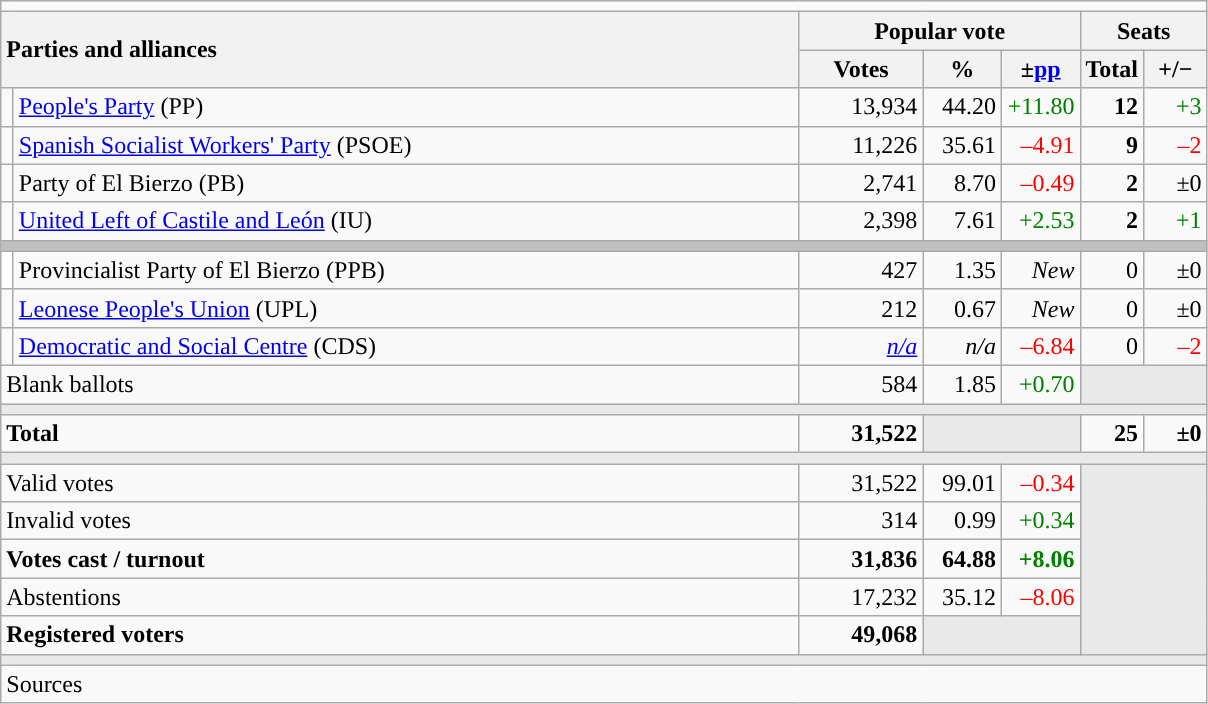<table class="wikitable" style="text-align:right;">
<tr>
<td colspan="7"></td>
</tr>
<tr>
<th style="text-align:left;" rowspan="2" colspan="2" width="525">Parties and alliances</th>
<th colspan="3">Popular vote</th>
<th colspan="2">Seats</th>
</tr>
<tr>
<th width="75">Votes</th>
<th width="45">%</th>
<th width="45">±<a href='#'>pp</a></th>
<th width="35">Total</th>
<th width="35">+/−</th>
</tr>
<tr>
<td width="1" style="color:inherit;background:"></td>
<td align="left"><a href='#'>People's Party</a> (PP)</td>
<td>13,934</td>
<td>44.20</td>
<td style="color:green;">+11.80</td>
<td><strong>12</strong></td>
<td style="color:green;">+3</td>
</tr>
<tr>
<td style="color:inherit;background:"></td>
<td align="left"><a href='#'>Spanish Socialist Workers' Party</a> (PSOE)</td>
<td>11,226</td>
<td>35.61</td>
<td style="color:red;">–4.91</td>
<td><strong>9</strong></td>
<td style="color:red;">–2</td>
</tr>
<tr>
<td style="color:inherit;background:"></td>
<td align="left">Party of El Bierzo (PB)</td>
<td>2,741</td>
<td>8.70</td>
<td style="color:red;">–0.49</td>
<td><strong>2</strong></td>
<td>±0</td>
</tr>
<tr>
<td style="color:inherit;background:"></td>
<td align="left"><a href='#'>United Left of Castile and León</a> (IU)</td>
<td>2,398</td>
<td>7.61</td>
<td style="color:green;">+2.53</td>
<td><strong>2</strong></td>
<td style="color:green;">+1</td>
</tr>
<tr>
<td colspan="7" bgcolor="#C0C0C0"></td>
</tr>
<tr>
<td bgcolor="white"></td>
<td align="left">Provincialist Party of El Bierzo (PPB)</td>
<td>427</td>
<td>1.35</td>
<td><em>New</em></td>
<td>0</td>
<td>±0</td>
</tr>
<tr>
<td style="color:inherit;background:"></td>
<td align="left"><a href='#'>Leonese People's Union</a> (UPL)</td>
<td>212</td>
<td>0.67</td>
<td><em>New</em></td>
<td>0</td>
<td>±0</td>
</tr>
<tr>
<td style="color:inherit;background:"></td>
<td align="left"><a href='#'>Democratic and Social Centre</a> (CDS)</td>
<td><em><a href='#'>n/a</a></em></td>
<td><em>n/a</em></td>
<td style="color:red;">–6.84</td>
<td>0</td>
<td style="color:red;">–2</td>
</tr>
<tr>
<td align="left" colspan="2">Blank ballots</td>
<td>584</td>
<td>1.85</td>
<td style="color:green;">+0.70</td>
<td bgcolor="#E9E9E9" colspan="2"></td>
</tr>
<tr>
<td colspan="7" bgcolor="#E9E9E9"></td>
</tr>
<tr style="font-weight:bold;">
<td align="left" colspan="2">Total</td>
<td>31,522</td>
<td bgcolor="#E9E9E9" colspan="2"></td>
<td>25</td>
<td>±0</td>
</tr>
<tr>
<td colspan="7" bgcolor="#E9E9E9"></td>
</tr>
<tr>
<td align="left" colspan="2">Valid votes</td>
<td>31,522</td>
<td>99.01</td>
<td style="color:red;">–0.34</td>
<td bgcolor="#E9E9E9" colspan="2" rowspan="5"></td>
</tr>
<tr>
<td align="left" colspan="2">Invalid votes</td>
<td>314</td>
<td>0.99</td>
<td style="color:green;">+0.34</td>
</tr>
<tr style="font-weight:bold;">
<td align="left" colspan="2">Votes cast / turnout</td>
<td>31,836</td>
<td>64.88</td>
<td style="color:green;">+8.06</td>
</tr>
<tr>
<td align="left" colspan="2">Abstentions</td>
<td>17,232</td>
<td>35.12</td>
<td style="color:red;">–8.06</td>
</tr>
<tr style="font-weight:bold;">
<td align="left" colspan="2">Registered voters</td>
<td>49,068</td>
<td bgcolor="#E9E9E9" colspan="2"></td>
</tr>
<tr>
<td colspan="7" bgcolor="#E9E9E9"></td>
</tr>
<tr>
<td align="left" colspan="7">Sources</td>
</tr>
</table>
